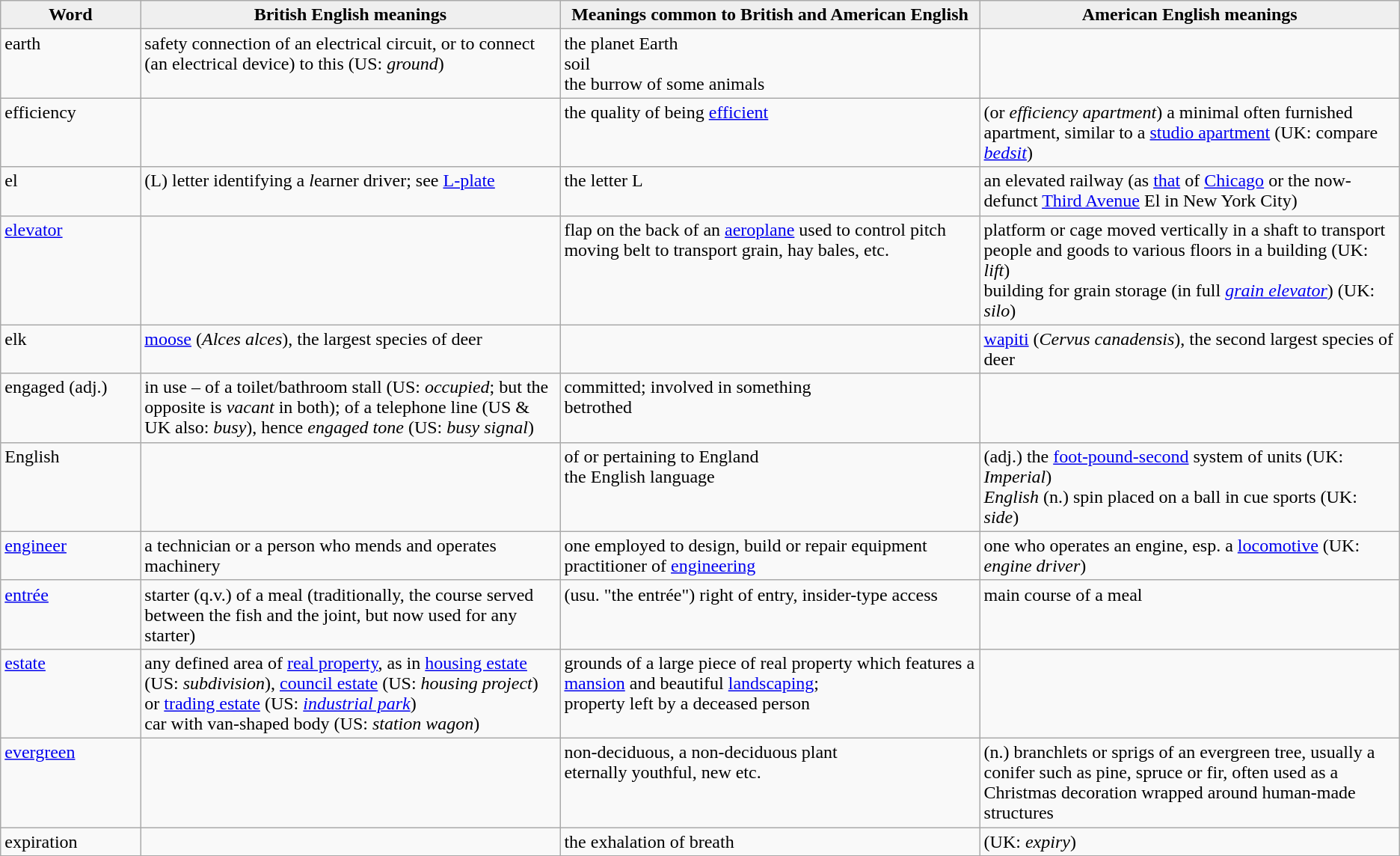<table class="wikitable">
<tr>
<th style="width:10%; background:#efefef;">Word</th>
<th style="width:30%; background:#efefef;">British English meanings</th>
<th style="width:30%; background:#efefef;">Meanings common to British and American English</th>
<th style="width:30%; background:#efefef;">American English meanings</th>
</tr>
<tr valign="top">
<td>earth</td>
<td>safety connection of an electrical circuit, or to connect (an electrical device) to this (US: <em>ground</em>)</td>
<td>the planet Earth<br>soil<br>the burrow of some animals</td>
<td> </td>
</tr>
<tr valign="top">
<td>efficiency</td>
<td> </td>
<td>the quality of being <a href='#'>efficient</a></td>
<td>(or <em>efficiency apartment</em>) a minimal often furnished apartment, similar to a <a href='#'>studio apartment</a> (UK: compare <em><a href='#'>bedsit</a></em>)</td>
</tr>
<tr valign="top">
<td>el</td>
<td>(L) letter identifying a <em>l</em>earner driver; see <a href='#'>L-plate</a></td>
<td>the letter L</td>
<td>an elevated railway (as <a href='#'>that</a> of <a href='#'>Chicago</a> or the now-defunct <a href='#'>Third Avenue</a> El in New York City)</td>
</tr>
<tr valign="top">
<td><a href='#'>elevator</a></td>
<td> </td>
<td>flap on the back of an <a href='#'>aeroplane</a> used to control pitch<br>moving belt to transport grain, hay bales, etc.</td>
<td>platform or cage moved vertically in a shaft to transport people and goods to various floors in a building (UK: <em>lift</em>)<br>building for grain storage (in full <em><a href='#'>grain elevator</a></em>) (UK: <em>silo</em>)</td>
</tr>
<tr valign="top">
<td>elk</td>
<td><a href='#'>moose</a> (<em>Alces alces</em>), the largest species of deer</td>
<td> </td>
<td><a href='#'>wapiti</a> (<em>Cervus canadensis</em>), the second largest species of deer</td>
</tr>
<tr valign="top">
<td>engaged (adj.)</td>
<td>in use – of a toilet/bathroom stall (US: <em>occupied</em>; but the opposite is <em>vacant</em> in both); of a telephone line (US & UK also: <em>busy</em>), hence <em>engaged tone</em> (US: <em>busy signal</em>)</td>
<td>committed; involved in something<br>betrothed</td>
<td> </td>
</tr>
<tr valign="top">
<td>English</td>
<td> </td>
<td>of or pertaining to England<br>the English language</td>
<td>(adj.) the <a href='#'>foot-pound-second</a> system of units (UK: <em>Imperial</em>)<br><em>English</em> (n.) spin placed on a ball in cue sports (UK: <em>side</em>)</td>
</tr>
<tr valign="top">
<td><a href='#'>engineer</a></td>
<td>a technician or a person who mends and operates machinery</td>
<td>one employed to design, build or repair equipment<br>practitioner of <a href='#'>engineering</a></td>
<td>one who operates an engine, esp. a <a href='#'>locomotive</a> (UK: <em>engine driver</em>)</td>
</tr>
<tr valign="top">
<td><a href='#'>entrée</a></td>
<td>starter (q.v.) of a meal (traditionally, the course served between the fish and the joint, but now used for any starter)</td>
<td>(usu. "the entrée") right of entry, insider-type access</td>
<td>main course of a meal</td>
</tr>
<tr valign="top">
<td><a href='#'>estate</a></td>
<td>any defined area of <a href='#'>real property</a>, as in <a href='#'>housing estate</a> (US: <em>subdivision</em>), <a href='#'>council estate</a> (US: <em>housing project</em>) or <a href='#'>trading estate</a> (US: <em><a href='#'>industrial park</a></em>)<br>car with van-shaped body (US: <em>station wagon</em>)</td>
<td>grounds of a large piece of real property which features a <a href='#'>mansion</a> and beautiful <a href='#'>landscaping</a>;<br>property left by a deceased person</td>
<td> </td>
</tr>
<tr valign="top">
<td><a href='#'>evergreen</a></td>
<td> </td>
<td>non-deciduous, a non-deciduous plant<br>eternally youthful, new etc.</td>
<td>(n.) branchlets or sprigs of an evergreen tree, usually a conifer such as pine, spruce or fir, often used as a Christmas decoration wrapped around human-made structures</td>
</tr>
<tr valign="top">
<td>expiration</td>
<td> </td>
<td>the exhalation of breath</td>
<td>(UK: <em>expiry</em>)</td>
</tr>
</table>
